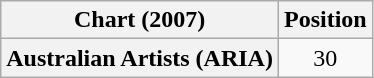<table class="wikitable plainrowheaders" style="text-align:center">
<tr>
<th scope="col">Chart (2007)</th>
<th scope="col">Position</th>
</tr>
<tr>
<th scope="row">Australian Artists (ARIA)</th>
<td>30</td>
</tr>
</table>
